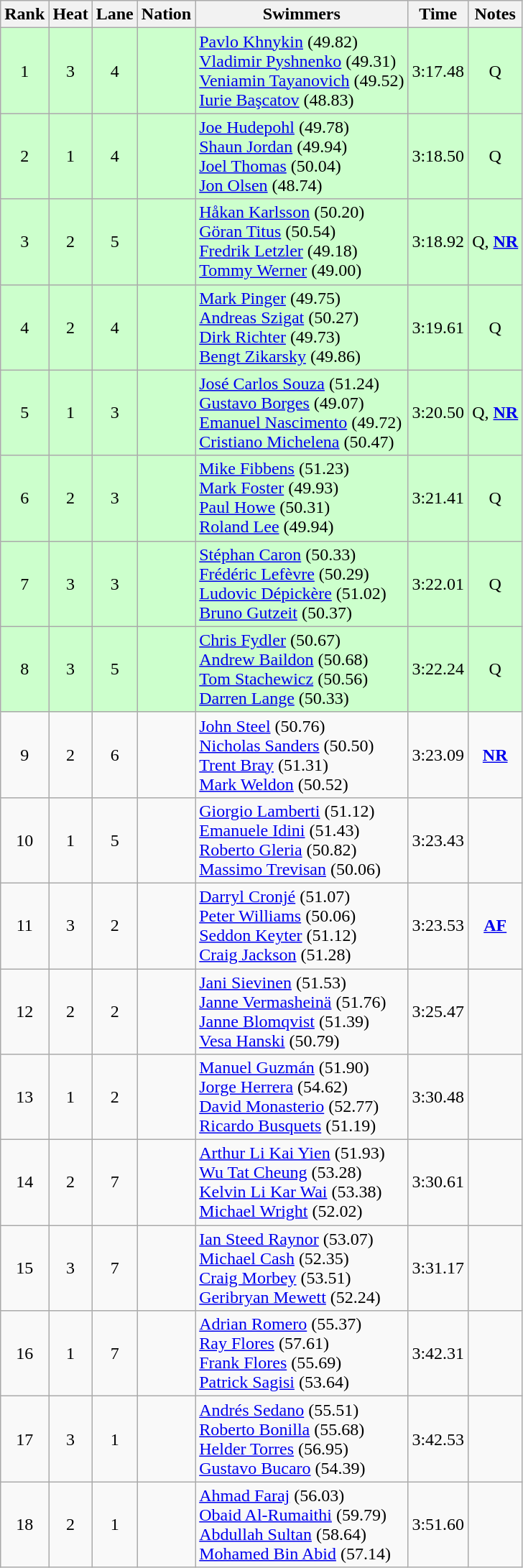<table class="wikitable sortable" style="text-align:center">
<tr>
<th>Rank</th>
<th>Heat</th>
<th>Lane</th>
<th>Nation</th>
<th>Swimmers</th>
<th>Time</th>
<th>Notes</th>
</tr>
<tr bgcolor=#cfc>
<td>1</td>
<td>3</td>
<td>4</td>
<td align=left></td>
<td align=left><a href='#'>Pavlo Khnykin</a> (49.82)<br><a href='#'>Vladimir Pyshnenko</a> (49.31)<br><a href='#'>Veniamin Tayanovich</a> (49.52)<br><a href='#'>Iurie Başcatov</a> (48.83)</td>
<td>3:17.48</td>
<td>Q</td>
</tr>
<tr bgcolor=#cfc>
<td>2</td>
<td>1</td>
<td>4</td>
<td align=left></td>
<td align=left><a href='#'>Joe Hudepohl</a> (49.78)<br><a href='#'>Shaun Jordan</a> (49.94)<br><a href='#'>Joel Thomas</a> (50.04)<br><a href='#'>Jon Olsen</a> (48.74)</td>
<td>3:18.50</td>
<td>Q</td>
</tr>
<tr bgcolor=#cfc>
<td>3</td>
<td>2</td>
<td>5</td>
<td align=left></td>
<td align=left><a href='#'>Håkan Karlsson</a> (50.20)<br><a href='#'>Göran Titus</a> (50.54)<br><a href='#'>Fredrik Letzler</a> (49.18)<br><a href='#'>Tommy Werner</a> (49.00)</td>
<td>3:18.92</td>
<td>Q, <strong><a href='#'>NR</a></strong></td>
</tr>
<tr bgcolor=#cfc>
<td>4</td>
<td>2</td>
<td>4</td>
<td align=left></td>
<td align=left><a href='#'>Mark Pinger</a> (49.75)<br><a href='#'>Andreas Szigat</a> (50.27)<br><a href='#'>Dirk Richter</a> (49.73)<br><a href='#'>Bengt Zikarsky</a> (49.86)</td>
<td>3:19.61</td>
<td>Q</td>
</tr>
<tr bgcolor=#cfc>
<td>5</td>
<td>1</td>
<td>3</td>
<td align=left></td>
<td align=left><a href='#'>José Carlos Souza</a> (51.24)<br><a href='#'>Gustavo Borges</a> (49.07)<br><a href='#'>Emanuel Nascimento</a> (49.72)<br><a href='#'>Cristiano Michelena</a> (50.47)</td>
<td>3:20.50</td>
<td>Q, <strong><a href='#'>NR</a></strong></td>
</tr>
<tr bgcolor=#cfc>
<td>6</td>
<td>2</td>
<td>3</td>
<td align=left></td>
<td align=left><a href='#'>Mike Fibbens</a> (51.23)<br><a href='#'>Mark Foster</a> (49.93)<br><a href='#'>Paul Howe</a> (50.31)<br><a href='#'>Roland Lee</a> (49.94)</td>
<td>3:21.41</td>
<td>Q</td>
</tr>
<tr bgcolor=#cfc>
<td>7</td>
<td>3</td>
<td>3</td>
<td align=left></td>
<td align=left><a href='#'>Stéphan Caron</a> (50.33)<br><a href='#'>Frédéric Lefèvre</a> (50.29)<br><a href='#'>Ludovic Dépickère</a> (51.02)<br><a href='#'>Bruno Gutzeit</a> (50.37)</td>
<td>3:22.01</td>
<td>Q</td>
</tr>
<tr bgcolor=#cfc>
<td>8</td>
<td>3</td>
<td>5</td>
<td align=left></td>
<td align=left><a href='#'>Chris Fydler</a> (50.67)<br><a href='#'>Andrew Baildon</a> (50.68)<br><a href='#'>Tom Stachewicz</a> (50.56)<br><a href='#'>Darren Lange</a> (50.33)</td>
<td>3:22.24</td>
<td>Q</td>
</tr>
<tr>
<td>9</td>
<td>2</td>
<td>6</td>
<td align=left></td>
<td align=left><a href='#'>John Steel</a> (50.76)<br><a href='#'>Nicholas Sanders</a> (50.50)<br><a href='#'>Trent Bray</a> (51.31)<br><a href='#'>Mark Weldon</a> (50.52)</td>
<td>3:23.09</td>
<td><strong><a href='#'>NR</a></strong></td>
</tr>
<tr>
<td>10</td>
<td>1</td>
<td>5</td>
<td align=left></td>
<td align=left><a href='#'>Giorgio Lamberti</a> (51.12)<br><a href='#'>Emanuele Idini</a> (51.43)<br><a href='#'>Roberto Gleria</a> (50.82)<br><a href='#'>Massimo Trevisan</a> (50.06)</td>
<td>3:23.43</td>
<td></td>
</tr>
<tr>
<td>11</td>
<td>3</td>
<td>2</td>
<td align=left></td>
<td align=left><a href='#'>Darryl Cronjé</a> (51.07)<br><a href='#'>Peter Williams</a> (50.06)<br><a href='#'>Seddon Keyter</a> (51.12)<br><a href='#'>Craig Jackson</a> (51.28)</td>
<td>3:23.53</td>
<td><strong><a href='#'>AF</a></strong></td>
</tr>
<tr>
<td>12</td>
<td>2</td>
<td>2</td>
<td align=left></td>
<td align=left><a href='#'>Jani Sievinen</a> (51.53)<br><a href='#'>Janne Vermasheinä</a> (51.76)<br><a href='#'>Janne Blomqvist</a> (51.39)<br><a href='#'>Vesa Hanski</a> (50.79)</td>
<td>3:25.47</td>
<td></td>
</tr>
<tr>
<td>13</td>
<td>1</td>
<td>2</td>
<td align=left></td>
<td align=left><a href='#'>Manuel Guzmán</a> (51.90)<br><a href='#'>Jorge Herrera</a> (54.62)<br><a href='#'>David Monasterio</a> (52.77)<br><a href='#'>Ricardo Busquets</a> (51.19)</td>
<td>3:30.48</td>
<td></td>
</tr>
<tr>
<td>14</td>
<td>2</td>
<td>7</td>
<td align=left></td>
<td align=left><a href='#'>Arthur Li Kai Yien</a> (51.93)<br><a href='#'>Wu Tat Cheung</a> (53.28)<br><a href='#'>Kelvin Li Kar Wai</a> (53.38)<br><a href='#'>Michael Wright</a> (52.02)</td>
<td>3:30.61</td>
<td></td>
</tr>
<tr>
<td>15</td>
<td>3</td>
<td>7</td>
<td align=left></td>
<td align=left><a href='#'>Ian Steed Raynor</a> (53.07)<br><a href='#'>Michael Cash</a> (52.35) <br><a href='#'>Craig Morbey</a> (53.51)<br><a href='#'>Geribryan Mewett</a> (52.24)</td>
<td>3:31.17</td>
<td></td>
</tr>
<tr>
<td>16</td>
<td>1</td>
<td>7</td>
<td align=left></td>
<td align=left><a href='#'>Adrian Romero</a> (55.37)<br><a href='#'>Ray Flores</a> (57.61)<br><a href='#'>Frank Flores</a> (55.69)<br><a href='#'>Patrick Sagisi</a> (53.64)</td>
<td>3:42.31</td>
<td></td>
</tr>
<tr>
<td>17</td>
<td>3</td>
<td>1</td>
<td align=left></td>
<td align=left><a href='#'>Andrés Sedano</a> (55.51)<br><a href='#'>Roberto Bonilla</a> (55.68)<br><a href='#'>Helder Torres</a> (56.95)<br><a href='#'>Gustavo Bucaro</a> (54.39)</td>
<td>3:42.53</td>
<td></td>
</tr>
<tr>
<td>18</td>
<td>2</td>
<td>1</td>
<td align=left></td>
<td align=left><a href='#'>Ahmad Faraj</a> (56.03)<br><a href='#'>Obaid Al-Rumaithi</a> (59.79)<br><a href='#'>Abdullah Sultan</a> (58.64)<br><a href='#'>Mohamed Bin Abid</a> (57.14)</td>
<td>3:51.60</td>
<td></td>
</tr>
</table>
